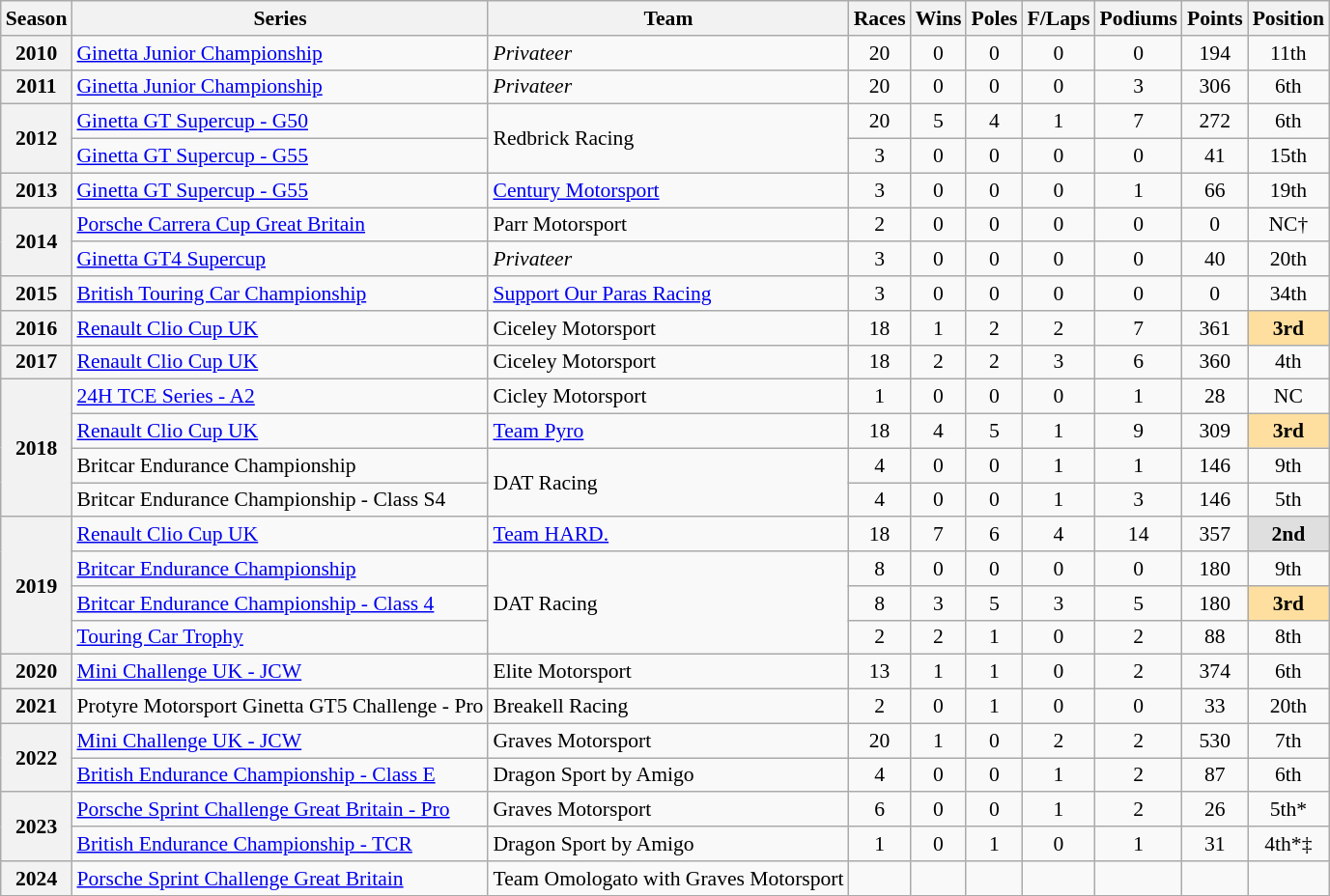<table class="wikitable" style="font-size: 90%; text-align:center">
<tr>
<th>Season</th>
<th>Series</th>
<th>Team</th>
<th>Races</th>
<th>Wins</th>
<th>Poles</th>
<th>F/Laps</th>
<th>Podiums</th>
<th>Points</th>
<th>Position</th>
</tr>
<tr>
<th>2010</th>
<td align=left><a href='#'>Ginetta Junior Championship</a></td>
<td align=left><em>Privateer</em></td>
<td>20</td>
<td>0</td>
<td>0</td>
<td>0</td>
<td>0</td>
<td>194</td>
<td>11th</td>
</tr>
<tr>
<th>2011</th>
<td align=left><a href='#'>Ginetta Junior Championship</a></td>
<td align=left><em>Privateer</em></td>
<td>20</td>
<td>0</td>
<td>0</td>
<td>0</td>
<td>3</td>
<td>306</td>
<td>6th</td>
</tr>
<tr>
<th rowspan=2>2012</th>
<td align=left><a href='#'>Ginetta GT Supercup - G50</a></td>
<td rowspan=2 align=left>Redbrick Racing</td>
<td>20</td>
<td>5</td>
<td>4</td>
<td>1</td>
<td>7</td>
<td>272</td>
<td>6th</td>
</tr>
<tr>
<td align=left><a href='#'>Ginetta GT Supercup - G55</a></td>
<td>3</td>
<td>0</td>
<td>0</td>
<td>0</td>
<td>0</td>
<td>41</td>
<td>15th</td>
</tr>
<tr>
<th>2013</th>
<td align=left><a href='#'>Ginetta GT Supercup - G55</a></td>
<td align=left><a href='#'>Century Motorsport</a></td>
<td>3</td>
<td>0</td>
<td>0</td>
<td>0</td>
<td>1</td>
<td>66</td>
<td>19th</td>
</tr>
<tr>
<th rowspan=2>2014</th>
<td align=left><a href='#'>Porsche Carrera Cup Great Britain</a></td>
<td align=left>Parr Motorsport</td>
<td>2</td>
<td>0</td>
<td>0</td>
<td>0</td>
<td>0</td>
<td>0</td>
<td>NC†</td>
</tr>
<tr>
<td align=left><a href='#'>Ginetta GT4 Supercup</a></td>
<td align=left><em>Privateer</em></td>
<td>3</td>
<td>0</td>
<td>0</td>
<td>0</td>
<td>0</td>
<td>40</td>
<td>20th</td>
</tr>
<tr>
<th>2015</th>
<td align=left><a href='#'>British Touring Car Championship</a></td>
<td align=left><a href='#'>Support Our Paras Racing</a></td>
<td>3</td>
<td>0</td>
<td>0</td>
<td>0</td>
<td>0</td>
<td>0</td>
<td>34th</td>
</tr>
<tr>
<th>2016</th>
<td align=left><a href='#'>Renault Clio Cup UK</a></td>
<td align=left>Ciceley Motorsport</td>
<td>18</td>
<td>1</td>
<td>2</td>
<td>2</td>
<td>7</td>
<td>361</td>
<td style="background:#FFDF9F;"><strong>3rd</strong></td>
</tr>
<tr>
<th>2017</th>
<td align=left><a href='#'>Renault Clio Cup UK</a></td>
<td align=left>Ciceley Motorsport</td>
<td>18</td>
<td>2</td>
<td>2</td>
<td>3</td>
<td>6</td>
<td>360</td>
<td>4th</td>
</tr>
<tr>
<th rowspan=4>2018</th>
<td align=left><a href='#'>24H TCE Series - A2</a></td>
<td align=left>Cicley Motorsport</td>
<td>1</td>
<td>0</td>
<td>0</td>
<td>0</td>
<td>1</td>
<td>28</td>
<td>NC</td>
</tr>
<tr>
<td align=left><a href='#'>Renault Clio Cup UK</a></td>
<td align=left><a href='#'>Team Pyro</a></td>
<td>18</td>
<td>4</td>
<td>5</td>
<td>1</td>
<td>9</td>
<td>309</td>
<td style="background:#FFDF9F;"><strong>3rd</strong></td>
</tr>
<tr>
<td align=left>Britcar Endurance Championship</td>
<td rowspan=2 align=left>DAT Racing</td>
<td>4</td>
<td>0</td>
<td>0</td>
<td>1</td>
<td>1</td>
<td>146</td>
<td>9th</td>
</tr>
<tr>
<td align=left>Britcar Endurance Championship - Class S4</td>
<td>4</td>
<td>0</td>
<td>0</td>
<td>1</td>
<td>3</td>
<td>146</td>
<td>5th</td>
</tr>
<tr>
<th rowspan=4>2019</th>
<td align=left><a href='#'>Renault Clio Cup UK</a></td>
<td align=left><a href='#'>Team HARD.</a></td>
<td>18</td>
<td>7</td>
<td>6</td>
<td>4</td>
<td>14</td>
<td>357</td>
<td style="background:#DFDFDF;"><strong>2nd</strong></td>
</tr>
<tr>
<td align=left><a href='#'>Britcar Endurance Championship</a></td>
<td rowspan=3 align=left>DAT Racing</td>
<td>8</td>
<td>0</td>
<td>0</td>
<td>0</td>
<td>0</td>
<td>180</td>
<td>9th</td>
</tr>
<tr>
<td align=left><a href='#'>Britcar Endurance Championship - Class 4</a></td>
<td>8</td>
<td>3</td>
<td>5</td>
<td>3</td>
<td>5</td>
<td>180</td>
<td style="background:#FFDF9F;"><strong>3rd</strong></td>
</tr>
<tr>
<td align=left><a href='#'>Touring Car Trophy</a></td>
<td>2</td>
<td>2</td>
<td>1</td>
<td>0</td>
<td>2</td>
<td>88</td>
<td>8th</td>
</tr>
<tr>
<th>2020</th>
<td align=left><a href='#'>Mini Challenge UK - JCW</a></td>
<td align=left>Elite Motorsport</td>
<td>13</td>
<td>1</td>
<td>1</td>
<td>0</td>
<td>2</td>
<td>374</td>
<td>6th</td>
</tr>
<tr>
<th>2021</th>
<td align=left>Protyre Motorsport Ginetta GT5 Challenge - Pro</td>
<td align=left>Breakell Racing</td>
<td>2</td>
<td>0</td>
<td>1</td>
<td>0</td>
<td>0</td>
<td>33</td>
<td>20th</td>
</tr>
<tr>
<th rowspan=2>2022</th>
<td align=left><a href='#'>Mini Challenge UK - JCW</a></td>
<td align=left>Graves Motorsport</td>
<td>20</td>
<td>1</td>
<td>0</td>
<td>2</td>
<td>2</td>
<td>530</td>
<td>7th</td>
</tr>
<tr>
<td align=left><a href='#'>British Endurance Championship - Class E</a></td>
<td align=left>Dragon Sport by Amigo</td>
<td>4</td>
<td>0</td>
<td>0</td>
<td>1</td>
<td>2</td>
<td>87</td>
<td>6th</td>
</tr>
<tr>
<th rowspan=2>2023</th>
<td align=left><a href='#'>Porsche Sprint Challenge Great Britain - Pro</a></td>
<td align=left>Graves Motorsport</td>
<td>6</td>
<td>0</td>
<td>0</td>
<td>1</td>
<td>2</td>
<td>26</td>
<td>5th*</td>
</tr>
<tr>
<td align=left><a href='#'>British Endurance Championship - TCR</a></td>
<td align=left>Dragon Sport by Amigo</td>
<td>1</td>
<td>0</td>
<td>1</td>
<td>0</td>
<td>1</td>
<td>31</td>
<td>4th*‡</td>
</tr>
<tr>
<th>2024</th>
<td align=left nowrap><a href='#'>Porsche Sprint Challenge Great Britain</a></td>
<td align=left nowrap>Team Omologato with Graves Motorsport</td>
<td></td>
<td></td>
<td></td>
<td></td>
<td></td>
<td></td>
<td></td>
</tr>
</table>
